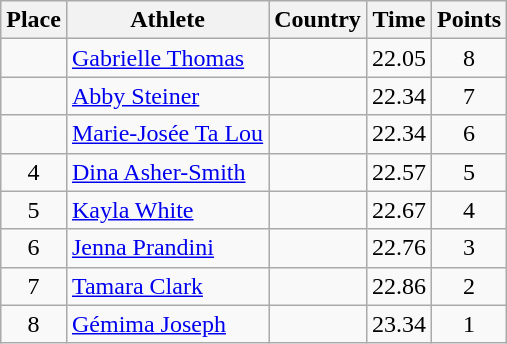<table class="wikitable">
<tr>
<th>Place</th>
<th>Athlete</th>
<th>Country</th>
<th>Time</th>
<th>Points</th>
</tr>
<tr>
<td align=center></td>
<td><a href='#'>Gabrielle Thomas</a></td>
<td></td>
<td>22.05</td>
<td align=center>8</td>
</tr>
<tr>
<td align=center></td>
<td><a href='#'>Abby Steiner</a></td>
<td></td>
<td>22.34</td>
<td align=center>7</td>
</tr>
<tr>
<td align=center></td>
<td><a href='#'>Marie-Josée Ta Lou</a></td>
<td></td>
<td>22.34</td>
<td align=center>6</td>
</tr>
<tr>
<td align=center>4</td>
<td><a href='#'>Dina Asher-Smith</a></td>
<td></td>
<td>22.57</td>
<td align=center>5</td>
</tr>
<tr>
<td align=center>5</td>
<td><a href='#'>Kayla White</a></td>
<td></td>
<td>22.67</td>
<td align=center>4</td>
</tr>
<tr>
<td align=center>6</td>
<td><a href='#'>Jenna Prandini</a></td>
<td></td>
<td>22.76</td>
<td align=center>3</td>
</tr>
<tr>
<td align=center>7</td>
<td><a href='#'>Tamara Clark</a></td>
<td></td>
<td>22.86</td>
<td align=center>2</td>
</tr>
<tr>
<td align=center>8</td>
<td><a href='#'>Gémima Joseph</a></td>
<td></td>
<td>23.34</td>
<td align=center>1</td>
</tr>
</table>
